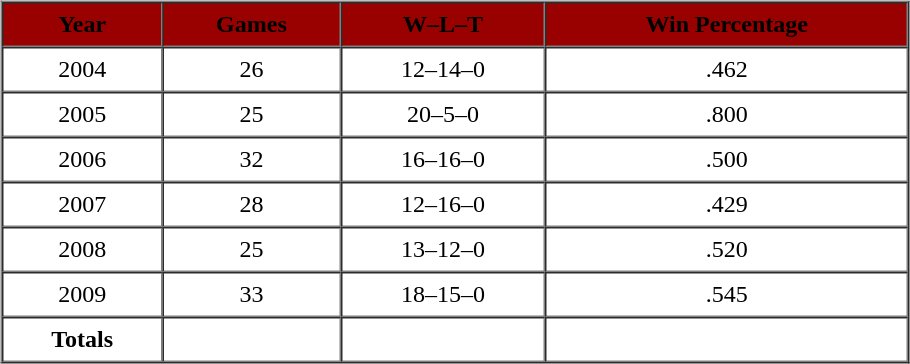<table border="0" width="50%">
<tr>
<td valign="top"><br><table cellpadding="5" border="1" cellspacing="0" width="100%">
<tr>
<th bgcolor="#990000"><span>Year</span></th>
<th bgcolor="#990000"><span>Games</span></th>
<th bgcolor="#990000"><span>W–L–T</span></th>
<th bgcolor="#990000"><span>Win Percentage</span></th>
</tr>
<tr align="center">
<td>2004</td>
<td>26</td>
<td>12–14–0</td>
<td>.462</td>
</tr>
<tr align="center">
<td>2005</td>
<td>25</td>
<td>20–5–0</td>
<td>.800</td>
</tr>
<tr align="center">
<td>2006</td>
<td>32</td>
<td>16–16–0</td>
<td>.500</td>
</tr>
<tr align="center">
<td>2007</td>
<td>28</td>
<td>12–16–0</td>
<td>.429</td>
</tr>
<tr align="center">
<td>2008</td>
<td>25</td>
<td>13–12–0</td>
<td>.520</td>
</tr>
<tr align="center">
<td>2009</td>
<td>33</td>
<td>18–15–0</td>
<td>.545</td>
</tr>
<tr align="center">
<td><strong>Totals</strong></td>
<td></td>
<td></td>
<td></td>
</tr>
</table>
</td>
<td width="10"></td>
<td valign="top"></td>
</tr>
</table>
